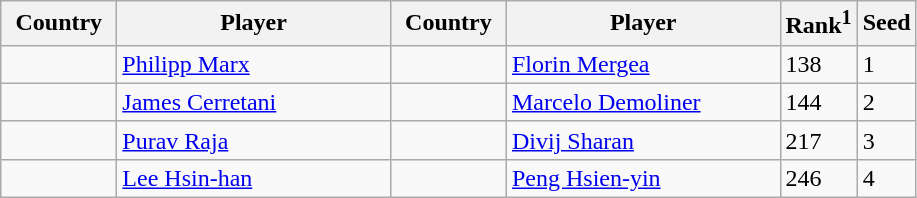<table class="sortable wikitable">
<tr>
<th width="70">Country</th>
<th width="175">Player</th>
<th width="70">Country</th>
<th width="175">Player</th>
<th>Rank<sup>1</sup></th>
<th>Seed</th>
</tr>
<tr>
<td></td>
<td><a href='#'>Philipp Marx</a></td>
<td></td>
<td><a href='#'>Florin Mergea</a></td>
<td>138</td>
<td>1</td>
</tr>
<tr>
<td></td>
<td><a href='#'>James Cerretani</a></td>
<td></td>
<td><a href='#'>Marcelo Demoliner</a></td>
<td>144</td>
<td>2</td>
</tr>
<tr>
<td></td>
<td><a href='#'>Purav Raja</a></td>
<td></td>
<td><a href='#'>Divij Sharan</a></td>
<td>217</td>
<td>3</td>
</tr>
<tr>
<td></td>
<td><a href='#'>Lee Hsin-han</a></td>
<td></td>
<td><a href='#'>Peng Hsien-yin</a></td>
<td>246</td>
<td>4</td>
</tr>
</table>
